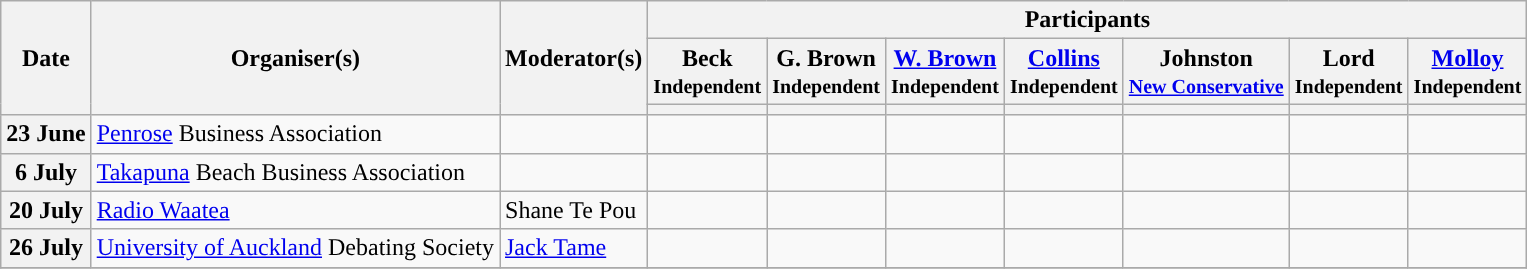<table class="wikitable plainrowheaders">
<tr>
<th scope="col" rowspan=3>Date</th>
<th scope="col" rowspan=3>Organiser(s)</th>
<th scope="col" rowspan=3>Moderator(s)</th>
<th scope="col" colspan="7">Participants</th>
</tr>
<tr>
<th>Beck<br><small>Independent</small></th>
<th>G. Brown<br><small>Independent</small></th>
<th><a href='#'>W. Brown</a><br><small>Independent</small></th>
<th><a href='#'>Collins</a><br><small>Independent</small></th>
<th>Johnston<br><small><a href='#'>New Conservative</a></small></th>
<th>Lord<br><small>Independent</small></th>
<th><a href='#'>Molloy</a><br><small>Independent</small></th>
</tr>
<tr>
<th style="background:"></th>
<th style="background:"></th>
<th style="background:"></th>
<th style="background:"></th>
<th style="background:"></th>
<th style="background:"></th>
<th style="background:"></th>
</tr>
<tr>
<th scope="row">23 June</th>
<td><a href='#'>Penrose</a> Business Association</td>
<td></td>
<td></td>
<td></td>
<td></td>
<td></td>
<td></td>
<td></td>
<td></td>
</tr>
<tr>
<th scope="row">6 July</th>
<td><a href='#'>Takapuna</a> Beach Business Association</td>
<td></td>
<td></td>
<td></td>
<td></td>
<td></td>
<td></td>
<td></td>
<td></td>
</tr>
<tr>
<th scope="row">20 July</th>
<td><a href='#'>Radio Waatea</a></td>
<td>Shane Te Pou</td>
<td></td>
<td></td>
<td></td>
<td></td>
<td></td>
<td></td>
<td></td>
</tr>
<tr>
<th scope="row">26 July</th>
<td><a href='#'>University of Auckland</a> Debating Society</td>
<td><a href='#'>Jack Tame</a></td>
<td></td>
<td></td>
<td></td>
<td></td>
<td></td>
<td></td>
<td></td>
</tr>
<tr>
</tr>
</table>
